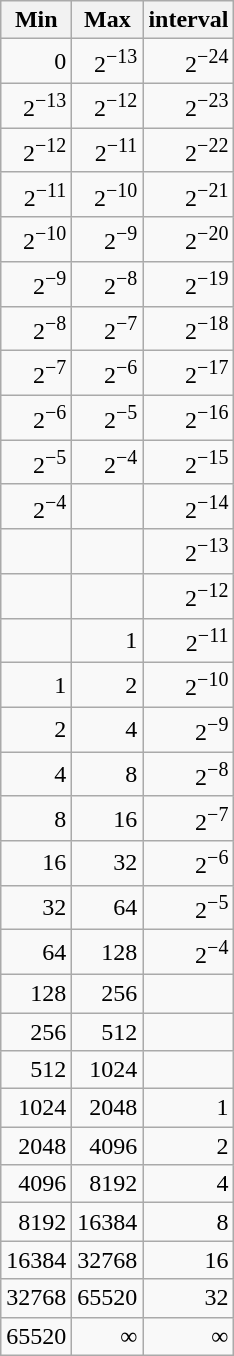<table class="wikitable" style="text-align:right">
<tr>
<th>Min</th>
<th>Max</th>
<th>interval</th>
</tr>
<tr>
<td>0</td>
<td>2<sup>−13</sup></td>
<td>2<sup>−24</sup></td>
</tr>
<tr>
<td>2<sup>−13</sup></td>
<td>2<sup>−12</sup></td>
<td>2<sup>−23</sup></td>
</tr>
<tr>
<td>2<sup>−12</sup></td>
<td>2<sup>−11</sup></td>
<td>2<sup>−22</sup></td>
</tr>
<tr>
<td>2<sup>−11</sup></td>
<td>2<sup>−10</sup></td>
<td>2<sup>−21</sup></td>
</tr>
<tr>
<td>2<sup>−10</sup></td>
<td>2<sup>−9</sup></td>
<td>2<sup>−20</sup></td>
</tr>
<tr>
<td>2<sup>−9</sup></td>
<td>2<sup>−8</sup></td>
<td>2<sup>−19</sup></td>
</tr>
<tr>
<td>2<sup>−8</sup></td>
<td>2<sup>−7</sup></td>
<td>2<sup>−18</sup></td>
</tr>
<tr>
<td>2<sup>−7</sup></td>
<td>2<sup>−6</sup></td>
<td>2<sup>−17</sup></td>
</tr>
<tr>
<td>2<sup>−6</sup></td>
<td>2<sup>−5</sup></td>
<td>2<sup>−16</sup></td>
</tr>
<tr>
<td>2<sup>−5</sup></td>
<td>2<sup>−4</sup></td>
<td>2<sup>−15</sup></td>
</tr>
<tr>
<td>2<sup>−4</sup></td>
<td></td>
<td>2<sup>−14</sup></td>
</tr>
<tr>
<td></td>
<td></td>
<td>2<sup>−13</sup></td>
</tr>
<tr>
<td></td>
<td></td>
<td>2<sup>−12</sup></td>
</tr>
<tr>
<td></td>
<td>1</td>
<td>2<sup>−11</sup></td>
</tr>
<tr>
<td>1</td>
<td>2</td>
<td>2<sup>−10</sup></td>
</tr>
<tr>
<td>2</td>
<td>4</td>
<td>2<sup>−9</sup></td>
</tr>
<tr>
<td>4</td>
<td>8</td>
<td>2<sup>−8</sup></td>
</tr>
<tr>
<td>8</td>
<td>16</td>
<td>2<sup>−7</sup></td>
</tr>
<tr>
<td>16</td>
<td>32</td>
<td>2<sup>−6</sup></td>
</tr>
<tr>
<td>32</td>
<td>64</td>
<td>2<sup>−5</sup></td>
</tr>
<tr>
<td>64</td>
<td>128</td>
<td>2<sup>−4</sup></td>
</tr>
<tr>
<td>128</td>
<td>256</td>
<td></td>
</tr>
<tr>
<td>256</td>
<td>512</td>
<td></td>
</tr>
<tr>
<td>512</td>
<td>1024</td>
<td></td>
</tr>
<tr>
<td>1024</td>
<td>2048</td>
<td>1</td>
</tr>
<tr>
<td>2048</td>
<td>4096</td>
<td>2</td>
</tr>
<tr>
<td>4096</td>
<td>8192</td>
<td>4</td>
</tr>
<tr>
<td>8192</td>
<td>16384</td>
<td>8</td>
</tr>
<tr>
<td>16384</td>
<td>32768</td>
<td>16</td>
</tr>
<tr>
<td>32768</td>
<td>65520</td>
<td>32</td>
</tr>
<tr>
<td>65520</td>
<td>∞</td>
<td>∞</td>
</tr>
</table>
